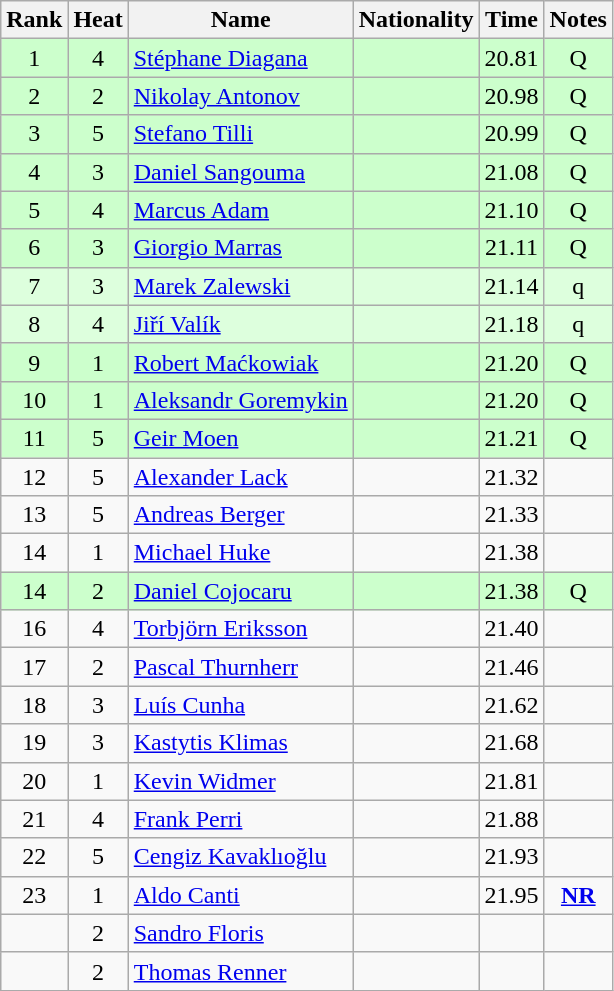<table class="wikitable sortable" style="text-align:center">
<tr>
<th>Rank</th>
<th>Heat</th>
<th>Name</th>
<th>Nationality</th>
<th>Time</th>
<th>Notes</th>
</tr>
<tr bgcolor=ccffcc>
<td>1</td>
<td>4</td>
<td align="left"><a href='#'>Stéphane Diagana</a></td>
<td align=left></td>
<td>20.81</td>
<td>Q</td>
</tr>
<tr bgcolor=ccffcc>
<td>2</td>
<td>2</td>
<td align="left"><a href='#'>Nikolay Antonov</a></td>
<td align=left></td>
<td>20.98</td>
<td>Q</td>
</tr>
<tr bgcolor=ccffcc>
<td>3</td>
<td>5</td>
<td align="left"><a href='#'>Stefano Tilli</a></td>
<td align=left></td>
<td>20.99</td>
<td>Q</td>
</tr>
<tr bgcolor=ccffcc>
<td>4</td>
<td>3</td>
<td align="left"><a href='#'>Daniel Sangouma</a></td>
<td align=left></td>
<td>21.08</td>
<td>Q</td>
</tr>
<tr bgcolor=ccffcc>
<td>5</td>
<td>4</td>
<td align="left"><a href='#'>Marcus Adam</a></td>
<td align=left></td>
<td>21.10</td>
<td>Q</td>
</tr>
<tr bgcolor=ccffcc>
<td>6</td>
<td>3</td>
<td align="left"><a href='#'>Giorgio Marras</a></td>
<td align=left></td>
<td>21.11</td>
<td>Q</td>
</tr>
<tr bgcolor=ddffdd>
<td>7</td>
<td>3</td>
<td align="left"><a href='#'>Marek Zalewski</a></td>
<td align=left></td>
<td>21.14</td>
<td>q</td>
</tr>
<tr bgcolor=ddffdd>
<td>8</td>
<td>4</td>
<td align="left"><a href='#'>Jiří Valík</a></td>
<td align=left></td>
<td>21.18</td>
<td>q</td>
</tr>
<tr bgcolor=ccffcc>
<td>9</td>
<td>1</td>
<td align="left"><a href='#'>Robert Maćkowiak</a></td>
<td align=left></td>
<td>21.20</td>
<td>Q</td>
</tr>
<tr bgcolor=ccffcc>
<td>10</td>
<td>1</td>
<td align="left"><a href='#'>Aleksandr Goremykin</a></td>
<td align=left></td>
<td>21.20</td>
<td>Q</td>
</tr>
<tr bgcolor=ccffcc>
<td>11</td>
<td>5</td>
<td align="left"><a href='#'>Geir Moen</a></td>
<td align=left></td>
<td>21.21</td>
<td>Q</td>
</tr>
<tr>
<td>12</td>
<td>5</td>
<td align="left"><a href='#'>Alexander Lack</a></td>
<td align=left></td>
<td>21.32</td>
<td></td>
</tr>
<tr>
<td>13</td>
<td>5</td>
<td align="left"><a href='#'>Andreas Berger</a></td>
<td align=left></td>
<td>21.33</td>
<td></td>
</tr>
<tr>
<td>14</td>
<td>1</td>
<td align="left"><a href='#'>Michael Huke</a></td>
<td align=left></td>
<td>21.38</td>
<td></td>
</tr>
<tr bgcolor=ccffcc>
<td>14</td>
<td>2</td>
<td align="left"><a href='#'>Daniel Cojocaru</a></td>
<td align=left></td>
<td>21.38</td>
<td>Q</td>
</tr>
<tr>
<td>16</td>
<td>4</td>
<td align="left"><a href='#'>Torbjörn Eriksson</a></td>
<td align=left></td>
<td>21.40</td>
<td></td>
</tr>
<tr>
<td>17</td>
<td>2</td>
<td align="left"><a href='#'>Pascal Thurnherr</a></td>
<td align=left></td>
<td>21.46</td>
<td></td>
</tr>
<tr>
<td>18</td>
<td>3</td>
<td align="left"><a href='#'>Luís Cunha</a></td>
<td align=left></td>
<td>21.62</td>
<td></td>
</tr>
<tr>
<td>19</td>
<td>3</td>
<td align="left"><a href='#'>Kastytis Klimas</a></td>
<td align=left></td>
<td>21.68</td>
<td></td>
</tr>
<tr>
<td>20</td>
<td>1</td>
<td align="left"><a href='#'>Kevin Widmer</a></td>
<td align=left></td>
<td>21.81</td>
<td></td>
</tr>
<tr>
<td>21</td>
<td>4</td>
<td align="left"><a href='#'>Frank Perri</a></td>
<td align=left></td>
<td>21.88</td>
<td></td>
</tr>
<tr>
<td>22</td>
<td>5</td>
<td align="left"><a href='#'>Cengiz Kavaklıoğlu</a></td>
<td align=left></td>
<td>21.93</td>
<td></td>
</tr>
<tr>
<td>23</td>
<td>1</td>
<td align="left"><a href='#'>Aldo Canti</a></td>
<td align=left></td>
<td>21.95</td>
<td><strong><a href='#'>NR</a></strong></td>
</tr>
<tr>
<td></td>
<td>2</td>
<td align="left"><a href='#'>Sandro Floris</a></td>
<td align=left></td>
<td></td>
<td></td>
</tr>
<tr>
<td></td>
<td>2</td>
<td align="left"><a href='#'>Thomas Renner</a></td>
<td align=left></td>
<td></td>
<td></td>
</tr>
</table>
